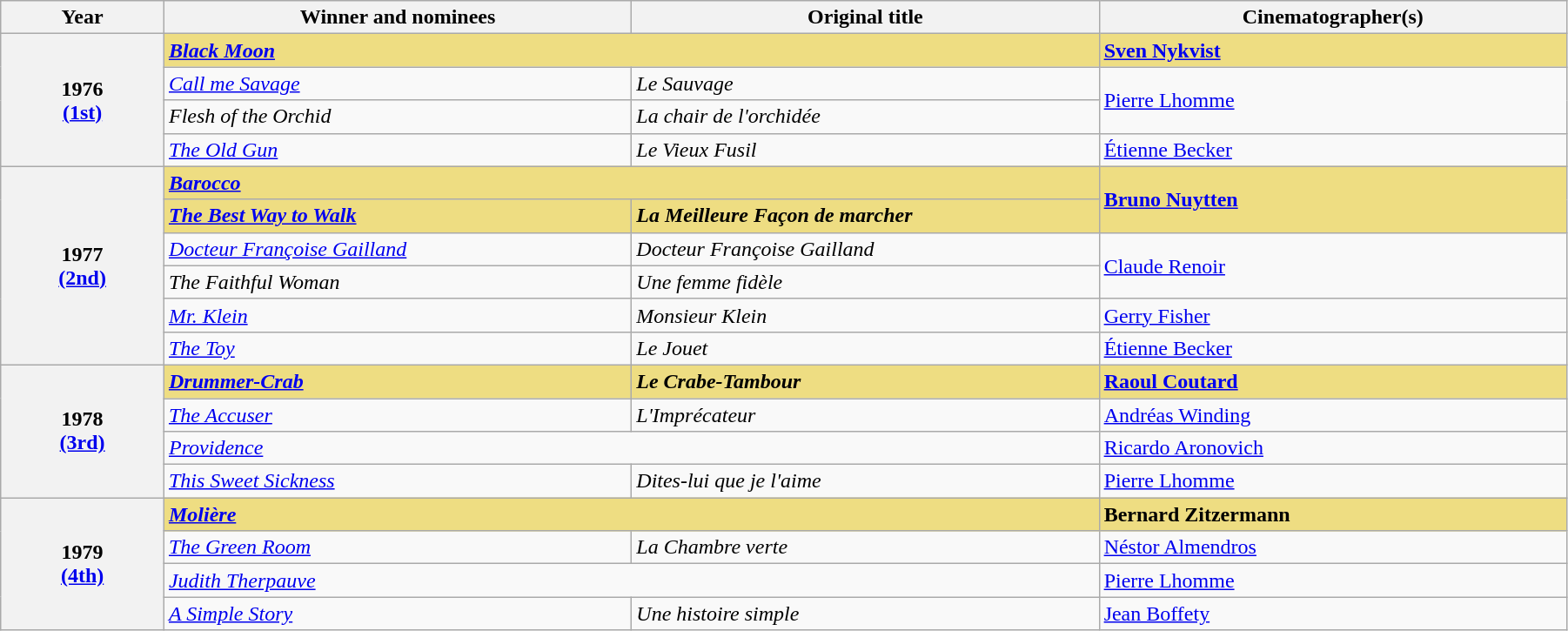<table class="wikitable" width="95%" cellpadding="5">
<tr>
<th width="100">Year</th>
<th width="300">Winner and nominees</th>
<th width="300">Original title</th>
<th width="300">Cinematographer(s)</th>
</tr>
<tr>
<th rowspan="4" style="text-align:center;">1976<br><a href='#'>(1st)</a></th>
<td colspan="2" style="background:#eedd82;"><em><a href='#'><strong>Black Moon</strong></a></em></td>
<td style="background:#eedd82;"><strong><a href='#'>Sven Nykvist</a></strong></td>
</tr>
<tr>
<td><em><a href='#'>Call me Savage</a></em></td>
<td><em>Le Sauvage</em></td>
<td rowspan="2"><a href='#'>Pierre Lhomme</a></td>
</tr>
<tr>
<td><em>Flesh of the Orchid</em></td>
<td><em>La chair de l'orchidée</em></td>
</tr>
<tr>
<td><em><a href='#'>The Old Gun</a></em></td>
<td><em>Le Vieux Fusil</em></td>
<td><a href='#'>Étienne Becker</a></td>
</tr>
<tr>
<th rowspan="6" style="text-align:center;">1977<br><a href='#'>(2nd)</a></th>
<td colspan="2" style="background:#eedd82;"><strong><em><a href='#'>Barocco</a></em></strong></td>
<td rowspan="2" style="background:#eedd82;"><strong><a href='#'>Bruno Nuytten</a></strong></td>
</tr>
<tr>
<td style="background:#eedd82;"><em><a href='#'><strong>The Best Way to Walk</strong></a></em></td>
<td style="background:#eedd82;"><strong><em>La Meilleure Façon de marcher</em></strong></td>
</tr>
<tr>
<td><em><a href='#'>Docteur Françoise Gailland</a></em></td>
<td><em>Docteur Françoise Gailland</em></td>
<td rowspan="2"><a href='#'>Claude Renoir</a></td>
</tr>
<tr>
<td><em>The Faithful Woman</em></td>
<td><em>Une femme fidèle</em></td>
</tr>
<tr>
<td><em><a href='#'>Mr. Klein</a></em></td>
<td><em>Monsieur Klein</em></td>
<td><a href='#'>Gerry Fisher</a></td>
</tr>
<tr>
<td><em><a href='#'>The Toy</a></em></td>
<td><em>Le Jouet</em></td>
<td><a href='#'>Étienne Becker</a></td>
</tr>
<tr>
<th rowspan="4" style="text-align:center;">1978<br><a href='#'>(3rd)</a></th>
<td style="background:#eedd82;"><em><a href='#'><strong>Drummer-Crab</strong></a></em></td>
<td style="background:#eedd82;"><strong><em>Le Crabe-Tambour</em></strong></td>
<td style="background:#eedd82;"><strong><a href='#'>Raoul Coutard</a></strong></td>
</tr>
<tr>
<td><em><a href='#'>The Accuser</a></em></td>
<td><em>L'Imprécateur</em></td>
<td><a href='#'>Andréas Winding</a></td>
</tr>
<tr>
<td colspan="2"><em><a href='#'>Providence</a></em></td>
<td><a href='#'>Ricardo Aronovich</a></td>
</tr>
<tr>
<td><em><a href='#'>This Sweet Sickness</a></em></td>
<td><em>Dites-lui que je l'aime</em></td>
<td><a href='#'>Pierre Lhomme</a></td>
</tr>
<tr>
<th rowspan="4" style="text-align:center;">1979<br><a href='#'>(4th)</a></th>
<td colspan="2" style="background:#eedd82;"><em><a href='#'><strong>Molière</strong></a></em></td>
<td style="background:#eedd82;"><strong>Bernard Zitzermann</strong></td>
</tr>
<tr>
<td><em><a href='#'>The Green Room</a></em></td>
<td><em>La Chambre verte</em></td>
<td><a href='#'>Néstor Almendros</a></td>
</tr>
<tr>
<td colspan="2"><em><a href='#'>Judith Therpauve</a></em></td>
<td><a href='#'>Pierre Lhomme</a></td>
</tr>
<tr>
<td><em><a href='#'>A Simple Story</a></em></td>
<td><em>Une histoire simple</em></td>
<td><a href='#'>Jean Boffety</a></td>
</tr>
</table>
